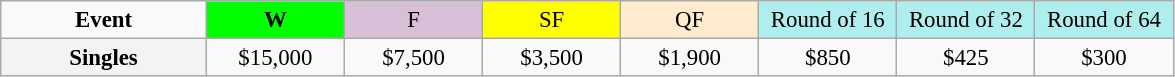<table class=wikitable style=font-size:95%;text-align:center>
<tr>
<td style="width:130px"><strong>Event</strong></td>
<td style="width:85px; background:lime"><strong>W</strong></td>
<td style="width:85px; background:thistle">F</td>
<td style="width:85px; background:#ffff00">SF</td>
<td style="width:85px; background:#ffebcd">QF</td>
<td style="width:85px; background:#afeeee">Round of 16</td>
<td style="width:85px; background:#afeeee">Round of 32</td>
<td style="width:85px; background:#afeeee">Round of 64</td>
</tr>
<tr>
<th style=background:#f3f3f3>Singles </th>
<td>$15,000</td>
<td>$7,500</td>
<td>$3,500</td>
<td>$1,900</td>
<td>$850</td>
<td>$425</td>
<td>$300</td>
</tr>
</table>
